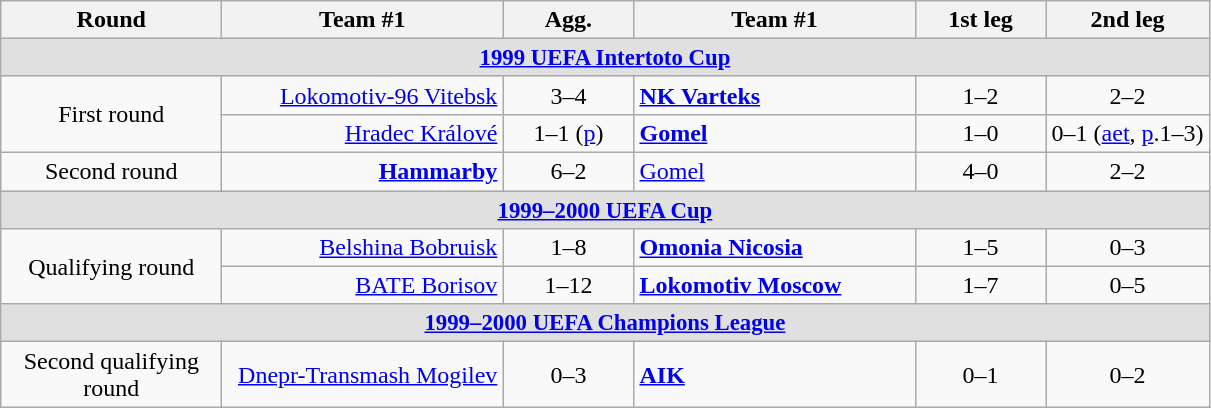<table class="wikitable">
<tr>
<th width="140">Round</th>
<th width="180">Team #1</th>
<th width="80">Agg.</th>
<th width="180">Team #1</th>
<th width="80">1st leg</th>
<th>2nd leg</th>
</tr>
<tr style="background:#E0E0E0; font-size:95%">
<td colspan="6" style="text-align:center"><strong><a href='#'>1999 UEFA Intertoto Cup</a></strong></td>
</tr>
<tr>
<td style="text-align:center" rowspan="2">First round</td>
<td style="text-align:right"><a href='#'>Lokomotiv-96 Vitebsk</a> </td>
<td style="text-align:center">3–4</td>
<td> <strong><a href='#'>NK Varteks</a></strong></td>
<td style="text-align:center">1–2</td>
<td style="text-align:center">2–2</td>
</tr>
<tr>
<td style="text-align:right"><a href='#'>Hradec Králové</a> </td>
<td style="text-align:center">1–1 (<a href='#'>p</a>)</td>
<td> <strong><a href='#'>Gomel</a></strong></td>
<td style="text-align:center">1–0</td>
<td style="text-align:center">0–1 (<a href='#'>aet</a>, <a href='#'>p</a>.1–3)</td>
</tr>
<tr>
<td style="text-align:center">Second round</td>
<td style="text-align:right"><strong><a href='#'>Hammarby</a></strong> </td>
<td style="text-align:center">6–2</td>
<td> <a href='#'>Gomel</a></td>
<td style="text-align:center">4–0</td>
<td style="text-align:center">2–2</td>
</tr>
<tr style="background:#E0E0E0; font-size:95%">
<td colspan="6" style="text-align:center"><strong><a href='#'>1999–2000 UEFA Cup</a></strong></td>
</tr>
<tr>
<td style="text-align:center" rowspan="2">Qualifying round</td>
<td style="text-align:right"><a href='#'>Belshina Bobruisk</a> </td>
<td style="text-align:center">1–8</td>
<td> <strong><a href='#'>Omonia Nicosia</a></strong></td>
<td style="text-align:center">1–5</td>
<td style="text-align:center">0–3</td>
</tr>
<tr>
<td style="text-align:right"><a href='#'>BATE Borisov</a> </td>
<td style="text-align:center">1–12</td>
<td> <strong><a href='#'>Lokomotiv Moscow</a></strong></td>
<td style="text-align:center">1–7</td>
<td style="text-align:center">0–5</td>
</tr>
<tr style="background:#E0E0E0; font-size:95%">
<td colspan="6" style="text-align:center"><strong><a href='#'>1999–2000 UEFA Champions League</a></strong></td>
</tr>
<tr>
<td style="text-align:center">Second qualifying round</td>
<td style="text-align:right"><a href='#'>Dnepr-Transmash Mogilev</a> </td>
<td style="text-align:center">0–3</td>
<td> <strong><a href='#'>AIK</a></strong></td>
<td style="text-align:center">0–1</td>
<td style="text-align:center">0–2</td>
</tr>
</table>
